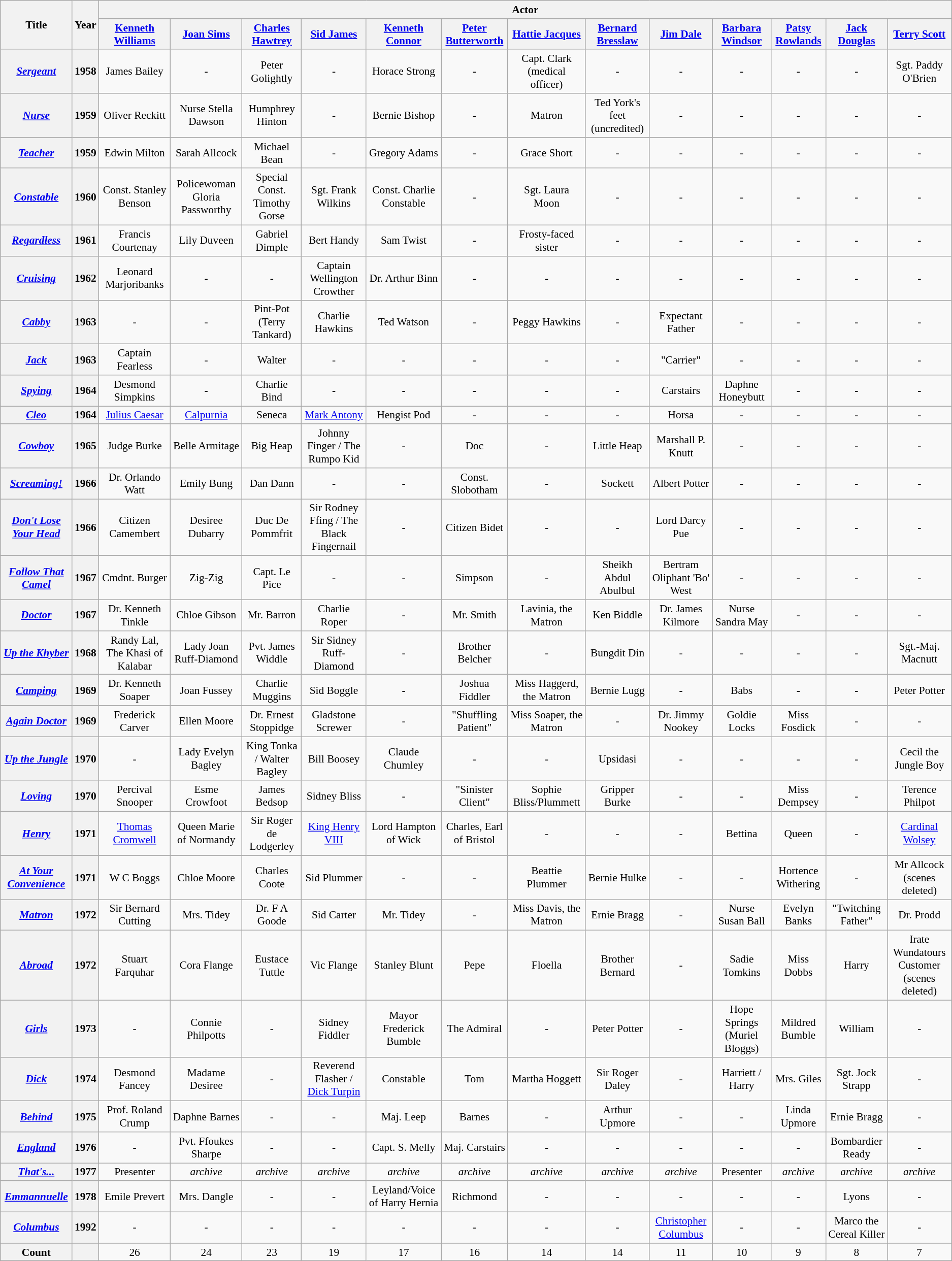<table class="wikitable" style="text-align:center;font-size:89%;">
<tr valign="center">
<th rowspan="2">Title</th>
<th rowspan="2">Year</th>
<th colspan="15">Actor</th>
</tr>
<tr>
<th><a href='#'>Kenneth Williams</a></th>
<th><a href='#'>Joan Sims</a></th>
<th><a href='#'>Charles Hawtrey</a></th>
<th><a href='#'>Sid James</a></th>
<th><a href='#'>Kenneth Connor</a></th>
<th><a href='#'>Peter Butterworth</a></th>
<th><a href='#'>Hattie Jacques</a></th>
<th><a href='#'>Bernard Bresslaw</a></th>
<th><a href='#'>Jim Dale</a></th>
<th><a href='#'>Barbara Windsor</a></th>
<th><a href='#'>Patsy Rowlands</a></th>
<th><a href='#'>Jack Douglas</a></th>
<th><a href='#'>Terry Scott</a></th>
</tr>
<tr>
<th><em><a href='#'>Sergeant</a></em></th>
<th>1958</th>
<td>James Bailey</td>
<td>-</td>
<td>Peter Golightly</td>
<td>-</td>
<td>Horace Strong</td>
<td>-</td>
<td>Capt. Clark (medical officer)</td>
<td>-</td>
<td>-</td>
<td>-</td>
<td>-</td>
<td>-</td>
<td>Sgt. Paddy O'Brien</td>
</tr>
<tr>
<th><em><a href='#'>Nurse</a></em></th>
<th>1959</th>
<td>Oliver Reckitt</td>
<td>Nurse Stella Dawson</td>
<td>Humphrey Hinton</td>
<td>-</td>
<td>Bernie Bishop</td>
<td>-</td>
<td>Matron</td>
<td>Ted York's feet (uncredited)</td>
<td>-</td>
<td>-</td>
<td>-</td>
<td>-</td>
<td>-</td>
</tr>
<tr>
<th><em><a href='#'>Teacher</a></em></th>
<th>1959</th>
<td>Edwin Milton</td>
<td>Sarah Allcock</td>
<td>Michael Bean</td>
<td>-</td>
<td>Gregory Adams</td>
<td>-</td>
<td>Grace Short</td>
<td>-</td>
<td>-</td>
<td>-</td>
<td>-</td>
<td>-</td>
<td>-</td>
</tr>
<tr>
<th><em><a href='#'>Constable</a></em></th>
<th>1960</th>
<td>Const. Stanley Benson</td>
<td>Policewoman Gloria Passworthy</td>
<td>Special Const. Timothy Gorse</td>
<td>Sgt. Frank Wilkins</td>
<td>Const. Charlie Constable</td>
<td>-</td>
<td>Sgt. Laura Moon</td>
<td>-</td>
<td>-</td>
<td>-</td>
<td>-</td>
<td>-</td>
<td>-</td>
</tr>
<tr>
<th><em><a href='#'>Regardless</a></em></th>
<th>1961</th>
<td>Francis Courtenay</td>
<td>Lily Duveen</td>
<td>Gabriel Dimple</td>
<td>Bert Handy</td>
<td>Sam Twist</td>
<td>-</td>
<td>Frosty-faced sister</td>
<td>-</td>
<td>-</td>
<td>-</td>
<td>-</td>
<td>-</td>
<td>-</td>
</tr>
<tr>
<th><em><a href='#'>Cruising</a></em></th>
<th>1962</th>
<td>Leonard Marjoribanks</td>
<td>-</td>
<td>-</td>
<td>Captain Wellington Crowther</td>
<td>Dr. Arthur Binn</td>
<td>-</td>
<td>-</td>
<td>-</td>
<td>-</td>
<td>-</td>
<td>-</td>
<td>-</td>
<td>-</td>
</tr>
<tr>
<th><em><a href='#'>Cabby</a></em></th>
<th>1963</th>
<td><em>-</em></td>
<td>-</td>
<td>Pint-Pot (Terry Tankard)</td>
<td>Charlie Hawkins</td>
<td>Ted Watson</td>
<td>-</td>
<td>Peggy Hawkins</td>
<td>-</td>
<td>Expectant Father</td>
<td>-</td>
<td>-</td>
<td>-</td>
<td>-</td>
</tr>
<tr>
<th><em><a href='#'>Jack</a></em></th>
<th>1963</th>
<td>Captain Fearless</td>
<td>-</td>
<td>Walter</td>
<td>-</td>
<td>-</td>
<td>-</td>
<td>-</td>
<td>-</td>
<td>"Carrier"</td>
<td>-</td>
<td>-</td>
<td>-</td>
<td>-</td>
</tr>
<tr>
<th><em><a href='#'>Spying</a></em></th>
<th>1964</th>
<td>Desmond Simpkins</td>
<td>-</td>
<td>Charlie Bind</td>
<td>-</td>
<td>-</td>
<td>-</td>
<td>-</td>
<td>-</td>
<td>Carstairs</td>
<td>Daphne Honeybutt</td>
<td>-</td>
<td>-</td>
<td>-</td>
</tr>
<tr>
<th><em><a href='#'>Cleo</a></em></th>
<th>1964</th>
<td><a href='#'>Julius Caesar</a></td>
<td><a href='#'>Calpurnia</a></td>
<td>Seneca</td>
<td><a href='#'>Mark Antony</a></td>
<td>Hengist Pod</td>
<td>-</td>
<td>-</td>
<td>-</td>
<td>Horsa</td>
<td>-</td>
<td>-</td>
<td>-</td>
<td>-</td>
</tr>
<tr>
<th><em><a href='#'>Cowboy</a></em></th>
<th>1965</th>
<td>Judge Burke</td>
<td>Belle Armitage</td>
<td>Big Heap</td>
<td>Johnny Finger / The Rumpo Kid</td>
<td>-</td>
<td>Doc</td>
<td>-</td>
<td>Little Heap</td>
<td>Marshall P. Knutt</td>
<td>-</td>
<td>-</td>
<td>-</td>
<td>-</td>
</tr>
<tr>
<th><em><a href='#'>Screaming!</a></em></th>
<th>1966</th>
<td>Dr. Orlando Watt</td>
<td>Emily Bung</td>
<td>Dan Dann</td>
<td>-</td>
<td>-</td>
<td>Const. Slobotham</td>
<td>-</td>
<td>Sockett</td>
<td>Albert Potter</td>
<td>-</td>
<td>-</td>
<td>-</td>
<td>-</td>
</tr>
<tr>
<th><em><a href='#'>Don't Lose Your Head</a></em></th>
<th>1966</th>
<td>Citizen Camembert</td>
<td>Desiree Dubarry</td>
<td>Duc De Pommfrit</td>
<td>Sir Rodney Ffing / The Black Fingernail</td>
<td>-</td>
<td>Citizen Bidet</td>
<td>-</td>
<td>-</td>
<td>Lord Darcy Pue</td>
<td>-</td>
<td>-</td>
<td>-</td>
<td>-</td>
</tr>
<tr>
<th><em><a href='#'>Follow That Camel</a></em></th>
<th>1967</th>
<td>Cmdnt. Burger</td>
<td>Zig-Zig</td>
<td>Capt. Le Pice</td>
<td>-</td>
<td>-</td>
<td>Simpson</td>
<td>-</td>
<td>Sheikh Abdul Abulbul</td>
<td>Bertram Oliphant 'Bo' West</td>
<td>-</td>
<td>-</td>
<td>-</td>
<td>-</td>
</tr>
<tr>
<th><em><a href='#'>Doctor</a></em></th>
<th>1967</th>
<td>Dr. Kenneth Tinkle</td>
<td>Chloe Gibson</td>
<td>Mr. Barron</td>
<td>Charlie Roper</td>
<td>-</td>
<td>Mr. Smith</td>
<td>Lavinia, the Matron</td>
<td>Ken Biddle</td>
<td>Dr. James Kilmore</td>
<td>Nurse Sandra May</td>
<td>-</td>
<td>-</td>
<td>-</td>
</tr>
<tr>
<th><em><a href='#'>Up the Khyber</a></em></th>
<th>1968</th>
<td>Randy Lal, The Khasi of Kalabar</td>
<td>Lady Joan Ruff-Diamond</td>
<td>Pvt. James Widdle</td>
<td>Sir Sidney Ruff-Diamond</td>
<td>-</td>
<td>Brother Belcher</td>
<td>-</td>
<td>Bungdit Din</td>
<td>-</td>
<td>-</td>
<td>-</td>
<td>-</td>
<td>Sgt.-Maj. Macnutt</td>
</tr>
<tr>
<th><em><a href='#'>Camping</a></em></th>
<th>1969</th>
<td>Dr. Kenneth Soaper</td>
<td>Joan Fussey</td>
<td>Charlie Muggins</td>
<td>Sid Boggle</td>
<td>-</td>
<td>Joshua Fiddler</td>
<td>Miss Haggerd, the Matron</td>
<td>Bernie Lugg</td>
<td>-</td>
<td>Babs</td>
<td>-</td>
<td>-</td>
<td>Peter Potter</td>
</tr>
<tr>
<th><em><a href='#'>Again Doctor</a></em></th>
<th>1969</th>
<td>Frederick Carver</td>
<td>Ellen Moore</td>
<td>Dr. Ernest Stoppidge</td>
<td>Gladstone Screwer</td>
<td>-</td>
<td>"Shuffling Patient"</td>
<td>Miss Soaper, the Matron</td>
<td>-</td>
<td>Dr. Jimmy Nookey</td>
<td>Goldie Locks</td>
<td>Miss Fosdick</td>
<td>-</td>
<td>-</td>
</tr>
<tr>
<th><em><a href='#'>Up the Jungle</a></em></th>
<th>1970</th>
<td><em>-</em></td>
<td>Lady Evelyn Bagley</td>
<td>King Tonka / Walter Bagley</td>
<td>Bill Boosey</td>
<td>Claude Chumley</td>
<td>-</td>
<td>-</td>
<td>Upsidasi</td>
<td>-</td>
<td>-</td>
<td>-</td>
<td>-</td>
<td>Cecil the Jungle Boy</td>
</tr>
<tr>
<th><em><a href='#'>Loving</a></em></th>
<th>1970</th>
<td>Percival Snooper</td>
<td>Esme Crowfoot</td>
<td>James Bedsop</td>
<td>Sidney Bliss</td>
<td>-</td>
<td>"Sinister Client"</td>
<td>Sophie Bliss/Plummett</td>
<td>Gripper Burke</td>
<td>-</td>
<td>-</td>
<td>Miss Dempsey</td>
<td>-</td>
<td>Terence Philpot</td>
</tr>
<tr>
<th><em><a href='#'>Henry</a></em></th>
<th>1971</th>
<td><a href='#'>Thomas Cromwell</a></td>
<td>Queen Marie of Normandy</td>
<td>Sir Roger de Lodgerley</td>
<td><a href='#'>King Henry VIII</a></td>
<td>Lord Hampton of Wick</td>
<td>Charles, Earl of Bristol</td>
<td>-</td>
<td>-</td>
<td>-</td>
<td>Bettina</td>
<td>Queen</td>
<td>-</td>
<td><a href='#'>Cardinal Wolsey</a></td>
</tr>
<tr>
<th><em><a href='#'>At Your Convenience</a></em></th>
<th>1971</th>
<td>W C Boggs</td>
<td>Chloe Moore</td>
<td>Charles Coote</td>
<td>Sid Plummer</td>
<td>-</td>
<td>-</td>
<td>Beattie Plummer</td>
<td>Bernie Hulke</td>
<td>-</td>
<td>-</td>
<td>Hortence Withering</td>
<td>-</td>
<td>Mr Allcock (scenes deleted)</td>
</tr>
<tr>
<th><em><a href='#'>Matron</a></em></th>
<th>1972</th>
<td>Sir Bernard Cutting</td>
<td>Mrs. Tidey</td>
<td>Dr. F A Goode</td>
<td>Sid Carter</td>
<td>Mr. Tidey</td>
<td>-</td>
<td>Miss Davis, the Matron</td>
<td>Ernie Bragg</td>
<td>-</td>
<td>Nurse Susan Ball</td>
<td>Evelyn Banks</td>
<td>"Twitching Father"</td>
<td>Dr. Prodd</td>
</tr>
<tr>
<th><em><a href='#'>Abroad</a></em></th>
<th>1972</th>
<td>Stuart Farquhar</td>
<td>Cora Flange</td>
<td>Eustace Tuttle</td>
<td>Vic Flange</td>
<td>Stanley Blunt</td>
<td>Pepe</td>
<td>Floella</td>
<td>Brother Bernard</td>
<td>-</td>
<td>Sadie Tomkins</td>
<td>Miss Dobbs</td>
<td>Harry</td>
<td>Irate Wundatours Customer<br>(scenes deleted)</td>
</tr>
<tr>
<th><em><a href='#'>Girls</a></em></th>
<th>1973</th>
<td><em>-</em></td>
<td>Connie Philpotts</td>
<td>-</td>
<td>Sidney Fiddler</td>
<td>Mayor Frederick Bumble</td>
<td>The Admiral</td>
<td>-</td>
<td>Peter Potter</td>
<td>-</td>
<td>Hope Springs (Muriel Bloggs)</td>
<td>Mildred Bumble</td>
<td>William</td>
<td>-</td>
</tr>
<tr>
<th><em><a href='#'>Dick</a></em></th>
<th>1974</th>
<td>Desmond Fancey</td>
<td>Madame Desiree</td>
<td>-</td>
<td>Reverend Flasher / <a href='#'>Dick Turpin</a></td>
<td>Constable</td>
<td>Tom</td>
<td>Martha Hoggett</td>
<td>Sir Roger Daley</td>
<td>-</td>
<td>Harriett / Harry</td>
<td>Mrs. Giles</td>
<td>Sgt. Jock Strapp</td>
<td>-</td>
</tr>
<tr>
<th><em><a href='#'>Behind</a></em></th>
<th>1975</th>
<td>Prof. Roland Crump</td>
<td>Daphne Barnes</td>
<td>-</td>
<td>-</td>
<td>Maj. Leep</td>
<td>Barnes</td>
<td>-</td>
<td>Arthur Upmore</td>
<td>-</td>
<td>-</td>
<td>Linda Upmore</td>
<td>Ernie Bragg</td>
<td>-</td>
</tr>
<tr>
<th><em><a href='#'>England</a></em></th>
<th>1976</th>
<td><em>-</em></td>
<td>Pvt. Ffoukes Sharpe</td>
<td>-</td>
<td>-</td>
<td>Capt. S. Melly</td>
<td>Maj. Carstairs</td>
<td>-</td>
<td>-</td>
<td>-</td>
<td>-</td>
<td>-</td>
<td>Bombardier Ready</td>
<td>-</td>
</tr>
<tr>
<th><em><a href='#'>That's...</a></em></th>
<th>1977</th>
<td>Presenter</td>
<td><em>archive</em></td>
<td><em>archive</em></td>
<td><em>archive</em></td>
<td><em>archive</em></td>
<td><em>archive</em></td>
<td><em>archive</em></td>
<td><em>archive</em></td>
<td><em>archive</em></td>
<td>Presenter</td>
<td><em>archive</em></td>
<td><em>archive</em></td>
<td><em>archive</em></td>
</tr>
<tr>
<th><em><a href='#'>Emmannuelle</a></em></th>
<th>1978</th>
<td>Emile Prevert</td>
<td>Mrs. Dangle</td>
<td>-</td>
<td>-</td>
<td>Leyland/Voice of Harry Hernia</td>
<td>Richmond</td>
<td>-</td>
<td>-</td>
<td>-</td>
<td>-</td>
<td>-</td>
<td>Lyons</td>
<td>-</td>
</tr>
<tr>
<th><em><a href='#'>Columbus</a></em></th>
<th>1992</th>
<td><em>-</em></td>
<td>-</td>
<td>-</td>
<td>-</td>
<td>-</td>
<td>-</td>
<td>-</td>
<td>-</td>
<td><a href='#'>Christopher Columbus</a></td>
<td>-</td>
<td>-</td>
<td>Marco the Cereal Killer</td>
<td>-</td>
</tr>
<tr>
</tr>
<tr>
<th>Count</th>
<th></th>
<td>26</td>
<td>24</td>
<td>23</td>
<td>19</td>
<td>17</td>
<td>16</td>
<td>14</td>
<td>14</td>
<td>11</td>
<td>10</td>
<td>9</td>
<td>8</td>
<td>7</td>
</tr>
</table>
